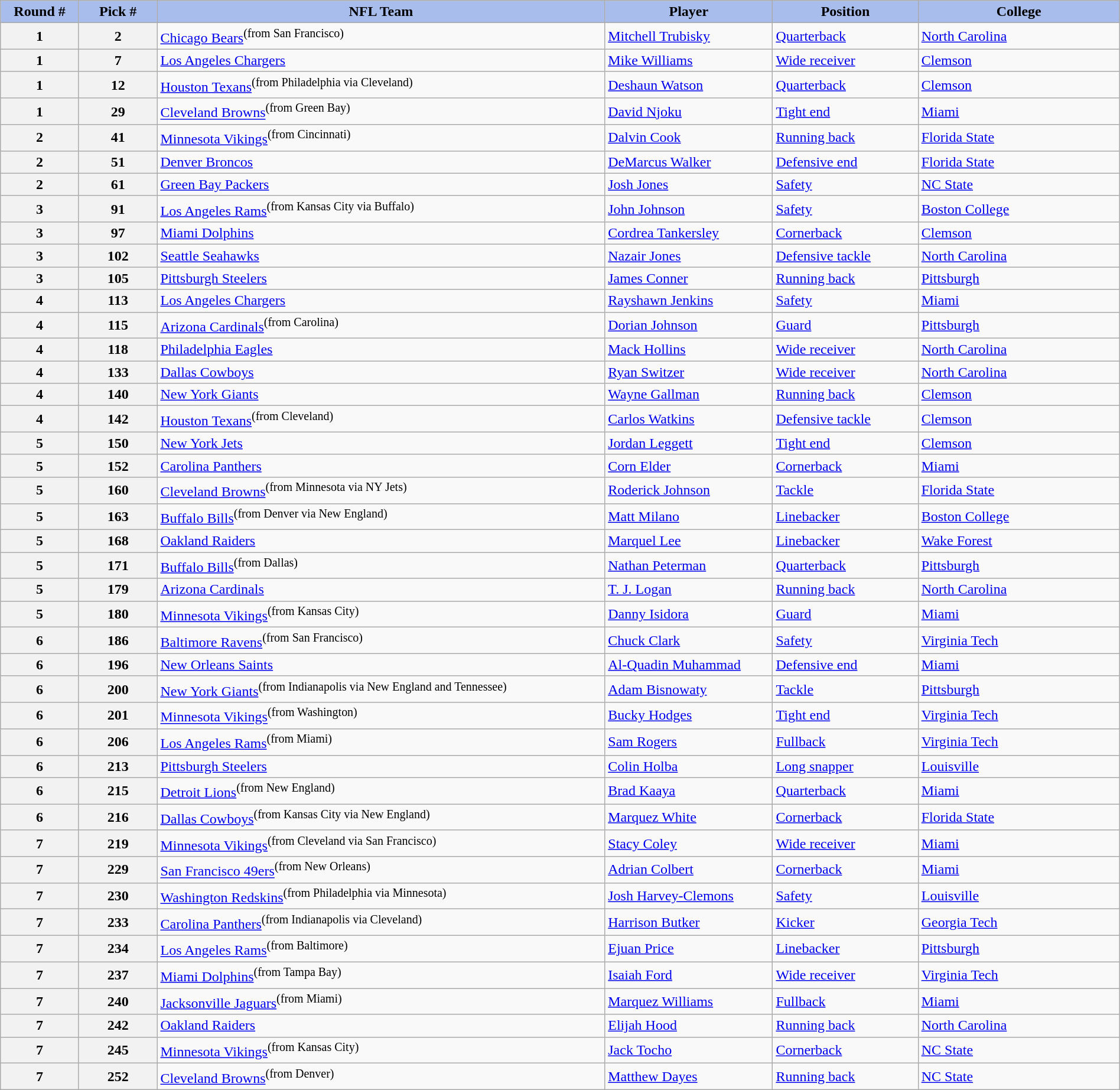<table class="wikitable sortable" border="1" style="width: 100%">
<tr>
<th style="background:#A8BDEC;" width=7%>Round #</th>
<th style="background:#A8BDEC;" width=7%>Pick #</th>
<th width=40% style="background:#A8BDEC;">NFL Team</th>
<th width=15% style="background:#A8BDEC;">Player</th>
<th width=13% style="background:#A8BDEC;">Position</th>
<th style="background:#A8BDEC;">College</th>
</tr>
<tr>
<th>1</th>
<th>2</th>
<td><a href='#'>Chicago Bears</a><sup>(from San Francisco)</sup></td>
<td><a href='#'>Mitchell Trubisky</a></td>
<td><a href='#'>Quarterback</a></td>
<td><a href='#'>North Carolina</a></td>
</tr>
<tr>
<th>1</th>
<th>7</th>
<td><a href='#'>Los Angeles Chargers</a></td>
<td><a href='#'>Mike Williams</a></td>
<td><a href='#'>Wide receiver</a></td>
<td><a href='#'>Clemson</a></td>
</tr>
<tr>
<th>1</th>
<th>12</th>
<td><a href='#'>Houston Texans</a><sup>(from Philadelphia via Cleveland)</sup></td>
<td><a href='#'>Deshaun Watson</a></td>
<td><a href='#'>Quarterback</a></td>
<td><a href='#'>Clemson</a></td>
</tr>
<tr>
<th>1</th>
<th>29</th>
<td><a href='#'>Cleveland Browns</a><sup>(from Green Bay)</sup></td>
<td><a href='#'>David Njoku</a></td>
<td><a href='#'>Tight end</a></td>
<td><a href='#'>Miami</a></td>
</tr>
<tr>
<th>2</th>
<th>41</th>
<td><a href='#'>Minnesota Vikings</a><sup>(from Cincinnati)</sup></td>
<td><a href='#'>Dalvin Cook</a></td>
<td><a href='#'>Running back</a></td>
<td><a href='#'>Florida State</a></td>
</tr>
<tr>
<th>2</th>
<th>51</th>
<td><a href='#'>Denver Broncos</a></td>
<td><a href='#'>DeMarcus Walker</a></td>
<td><a href='#'>Defensive end</a></td>
<td><a href='#'>Florida State</a></td>
</tr>
<tr>
<th>2</th>
<th>61</th>
<td><a href='#'>Green Bay Packers</a></td>
<td><a href='#'>Josh Jones</a></td>
<td><a href='#'>Safety</a></td>
<td><a href='#'>NC State</a></td>
</tr>
<tr>
<th>3</th>
<th>91</th>
<td><a href='#'>Los Angeles Rams</a><sup>(from Kansas City via Buffalo)</sup></td>
<td><a href='#'>John Johnson</a></td>
<td><a href='#'>Safety</a></td>
<td><a href='#'>Boston College</a></td>
</tr>
<tr>
<th>3</th>
<th>97</th>
<td><a href='#'>Miami Dolphins</a></td>
<td><a href='#'>Cordrea Tankersley</a></td>
<td><a href='#'>Cornerback</a></td>
<td><a href='#'>Clemson</a></td>
</tr>
<tr>
<th>3</th>
<th>102</th>
<td><a href='#'>Seattle Seahawks</a></td>
<td><a href='#'>Nazair Jones</a></td>
<td><a href='#'>Defensive tackle</a></td>
<td><a href='#'>North Carolina</a></td>
</tr>
<tr>
<th>3</th>
<th>105</th>
<td><a href='#'>Pittsburgh Steelers</a></td>
<td><a href='#'>James Conner</a></td>
<td><a href='#'>Running back</a></td>
<td><a href='#'>Pittsburgh</a></td>
</tr>
<tr>
<th>4</th>
<th>113</th>
<td><a href='#'>Los Angeles Chargers</a></td>
<td><a href='#'>Rayshawn Jenkins</a></td>
<td><a href='#'>Safety</a></td>
<td><a href='#'>Miami</a></td>
</tr>
<tr>
<th>4</th>
<th>115</th>
<td><a href='#'>Arizona Cardinals</a><sup>(from Carolina)</sup></td>
<td><a href='#'>Dorian Johnson</a></td>
<td><a href='#'>Guard</a></td>
<td><a href='#'>Pittsburgh</a></td>
</tr>
<tr>
<th>4</th>
<th>118</th>
<td><a href='#'>Philadelphia Eagles</a></td>
<td><a href='#'>Mack Hollins</a></td>
<td><a href='#'>Wide receiver</a></td>
<td><a href='#'>North Carolina</a></td>
</tr>
<tr>
<th>4</th>
<th>133</th>
<td><a href='#'>Dallas Cowboys</a></td>
<td><a href='#'>Ryan Switzer</a></td>
<td><a href='#'>Wide receiver</a></td>
<td><a href='#'>North Carolina</a></td>
</tr>
<tr>
<th>4</th>
<th>140</th>
<td><a href='#'>New York Giants</a></td>
<td><a href='#'>Wayne Gallman</a></td>
<td><a href='#'>Running back</a></td>
<td><a href='#'>Clemson</a></td>
</tr>
<tr>
<th>4</th>
<th>142</th>
<td><a href='#'>Houston Texans</a><sup>(from Cleveland)</sup></td>
<td><a href='#'>Carlos Watkins</a></td>
<td><a href='#'>Defensive tackle</a></td>
<td><a href='#'>Clemson</a></td>
</tr>
<tr>
<th>5</th>
<th>150</th>
<td><a href='#'>New York Jets</a></td>
<td><a href='#'>Jordan Leggett</a></td>
<td><a href='#'>Tight end</a></td>
<td><a href='#'>Clemson</a></td>
</tr>
<tr>
<th>5</th>
<th>152</th>
<td><a href='#'>Carolina Panthers</a></td>
<td><a href='#'>Corn Elder</a></td>
<td><a href='#'>Cornerback</a></td>
<td><a href='#'>Miami</a></td>
</tr>
<tr>
<th>5</th>
<th>160</th>
<td><a href='#'>Cleveland Browns</a><sup>(from Minnesota via NY Jets)</sup></td>
<td><a href='#'>Roderick Johnson</a></td>
<td><a href='#'>Tackle</a></td>
<td><a href='#'>Florida State</a></td>
</tr>
<tr>
<th>5</th>
<th>163</th>
<td><a href='#'>Buffalo Bills</a><sup>(from Denver via New England)</sup></td>
<td><a href='#'>Matt Milano</a></td>
<td><a href='#'>Linebacker</a></td>
<td><a href='#'>Boston College</a></td>
</tr>
<tr>
<th>5</th>
<th>168</th>
<td><a href='#'>Oakland Raiders</a></td>
<td><a href='#'>Marquel Lee</a></td>
<td><a href='#'>Linebacker</a></td>
<td><a href='#'>Wake Forest</a></td>
</tr>
<tr>
<th>5</th>
<th>171</th>
<td><a href='#'>Buffalo Bills</a><sup>(from Dallas)</sup></td>
<td><a href='#'>Nathan Peterman</a></td>
<td><a href='#'>Quarterback</a></td>
<td><a href='#'>Pittsburgh</a></td>
</tr>
<tr>
<th>5</th>
<th>179</th>
<td><a href='#'>Arizona Cardinals</a></td>
<td><a href='#'>T. J. Logan</a></td>
<td><a href='#'>Running back</a></td>
<td><a href='#'>North Carolina</a></td>
</tr>
<tr>
<th>5</th>
<th>180</th>
<td><a href='#'>Minnesota Vikings</a><sup>(from Kansas City)</sup></td>
<td><a href='#'>Danny Isidora</a></td>
<td><a href='#'>Guard</a></td>
<td><a href='#'>Miami</a></td>
</tr>
<tr>
<th>6</th>
<th>186</th>
<td><a href='#'>Baltimore Ravens</a><sup>(from San Francisco)</sup></td>
<td><a href='#'>Chuck Clark</a></td>
<td><a href='#'>Safety</a></td>
<td><a href='#'>Virginia Tech</a></td>
</tr>
<tr>
<th>6</th>
<th>196</th>
<td><a href='#'>New Orleans Saints</a></td>
<td><a href='#'>Al-Quadin Muhammad</a></td>
<td><a href='#'>Defensive end</a></td>
<td><a href='#'>Miami</a></td>
</tr>
<tr>
<th>6</th>
<th>200</th>
<td><a href='#'>New York Giants</a><sup>(from Indianapolis via New England and Tennessee)</sup></td>
<td><a href='#'>Adam Bisnowaty</a></td>
<td><a href='#'>Tackle</a></td>
<td><a href='#'>Pittsburgh</a></td>
</tr>
<tr>
<th>6</th>
<th>201</th>
<td><a href='#'>Minnesota Vikings</a><sup>(from Washington)</sup></td>
<td><a href='#'>Bucky Hodges</a></td>
<td><a href='#'>Tight end</a></td>
<td><a href='#'>Virginia Tech</a></td>
</tr>
<tr>
<th>6</th>
<th>206</th>
<td><a href='#'>Los Angeles Rams</a><sup>(from Miami)</sup></td>
<td><a href='#'>Sam Rogers</a></td>
<td><a href='#'>Fullback</a></td>
<td><a href='#'>Virginia Tech</a></td>
</tr>
<tr>
<th>6</th>
<th>213</th>
<td><a href='#'>Pittsburgh Steelers</a></td>
<td><a href='#'>Colin Holba</a></td>
<td><a href='#'>Long snapper</a></td>
<td><a href='#'>Louisville</a></td>
</tr>
<tr>
<th>6</th>
<th>215</th>
<td><a href='#'>Detroit Lions</a><sup>(from New England)</sup></td>
<td><a href='#'>Brad Kaaya</a></td>
<td><a href='#'>Quarterback</a></td>
<td><a href='#'>Miami</a></td>
</tr>
<tr>
<th>6</th>
<th>216</th>
<td><a href='#'>Dallas Cowboys</a><sup>(from Kansas City via New England)</sup></td>
<td><a href='#'>Marquez White</a></td>
<td><a href='#'>Cornerback</a></td>
<td><a href='#'>Florida State</a></td>
</tr>
<tr>
<th>7</th>
<th>219</th>
<td><a href='#'>Minnesota Vikings</a><sup>(from Cleveland via San Francisco)</sup></td>
<td><a href='#'>Stacy Coley</a></td>
<td><a href='#'>Wide receiver</a></td>
<td><a href='#'>Miami</a></td>
</tr>
<tr>
<th>7</th>
<th>229</th>
<td><a href='#'>San Francisco 49ers</a><sup>(from New Orleans)</sup></td>
<td><a href='#'>Adrian Colbert</a></td>
<td><a href='#'>Cornerback</a></td>
<td><a href='#'>Miami</a></td>
</tr>
<tr>
<th>7</th>
<th>230</th>
<td><a href='#'>Washington Redskins</a><sup>(from Philadelphia via Minnesota)</sup></td>
<td><a href='#'>Josh Harvey-Clemons</a></td>
<td><a href='#'>Safety</a></td>
<td><a href='#'>Louisville</a></td>
</tr>
<tr>
<th>7</th>
<th>233</th>
<td><a href='#'>Carolina Panthers</a><sup>(from Indianapolis via Cleveland)</sup></td>
<td><a href='#'>Harrison Butker</a></td>
<td><a href='#'>Kicker</a></td>
<td><a href='#'>Georgia Tech</a></td>
</tr>
<tr>
<th>7</th>
<th>234</th>
<td><a href='#'>Los Angeles Rams</a><sup>(from Baltimore)</sup></td>
<td><a href='#'>Ejuan Price</a></td>
<td><a href='#'>Linebacker</a></td>
<td><a href='#'>Pittsburgh</a></td>
</tr>
<tr>
<th>7</th>
<th>237</th>
<td><a href='#'>Miami Dolphins</a><sup>(from Tampa Bay)</sup></td>
<td><a href='#'>Isaiah Ford</a></td>
<td><a href='#'>Wide receiver</a></td>
<td><a href='#'>Virginia Tech</a></td>
</tr>
<tr>
<th>7</th>
<th>240</th>
<td><a href='#'>Jacksonville Jaguars</a><sup>(from Miami)</sup></td>
<td><a href='#'>Marquez Williams</a></td>
<td><a href='#'>Fullback</a></td>
<td><a href='#'>Miami</a></td>
</tr>
<tr>
<th>7</th>
<th>242</th>
<td><a href='#'>Oakland Raiders</a></td>
<td><a href='#'>Elijah Hood</a></td>
<td><a href='#'>Running back</a></td>
<td><a href='#'>North Carolina</a></td>
</tr>
<tr>
<th>7</th>
<th>245</th>
<td><a href='#'>Minnesota Vikings</a><sup>(from Kansas City)</sup></td>
<td><a href='#'>Jack Tocho</a></td>
<td><a href='#'>Cornerback</a></td>
<td><a href='#'>NC State</a></td>
</tr>
<tr>
<th>7</th>
<th>252</th>
<td><a href='#'>Cleveland Browns</a><sup>(from Denver)</sup></td>
<td><a href='#'>Matthew Dayes</a></td>
<td><a href='#'>Running back</a></td>
<td><a href='#'>NC State</a></td>
</tr>
</table>
